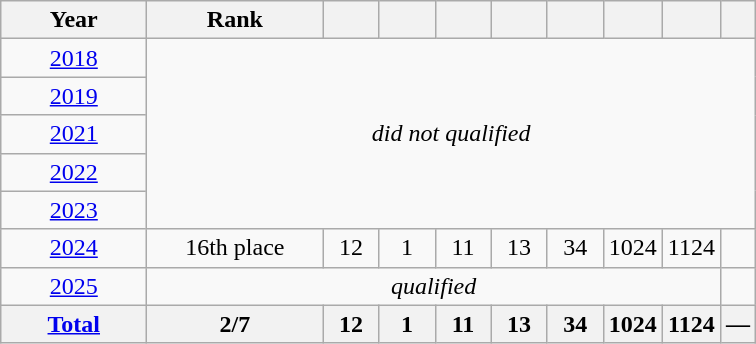<table class="wikitable" style="text-align: center;">
<tr>
<th width=90>Year</th>
<th width=110>Rank</th>
<th width=30></th>
<th width=30></th>
<th width=30></th>
<th width=30></th>
<th width=30></th>
<th width=30></th>
<th width=30></th>
<th></th>
</tr>
<tr>
<td> <a href='#'>2018</a></td>
<td colspan=9 rowspan=5><em>did not qualified</em></td>
</tr>
<tr>
<td> <a href='#'>2019</a></td>
</tr>
<tr>
<td> <a href='#'>2021</a></td>
</tr>
<tr>
<td> <a href='#'>2022</a></td>
</tr>
<tr>
<td> <a href='#'>2023</a></td>
</tr>
<tr>
<td> <a href='#'>2024</a></td>
<td>16th place</td>
<td>12</td>
<td>1</td>
<td>11</td>
<td>13</td>
<td>34</td>
<td>1024</td>
<td>1124</td>
<td></td>
</tr>
<tr>
<td> <a href='#'>2025</a></td>
<td colspan=8><em>qualified</em></td>
</tr>
<tr>
<th><a href='#'> Total</a></th>
<th>2/7</th>
<th>12</th>
<th>1</th>
<th>11</th>
<th>13</th>
<th>34</th>
<th>1024</th>
<th>1124</th>
<th>—</th>
</tr>
</table>
